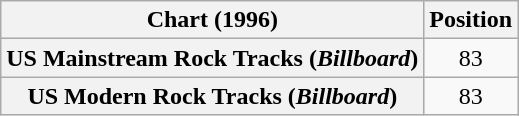<table class="wikitable plainrowheaders" style="text-align:center">
<tr>
<th>Chart (1996)</th>
<th>Position</th>
</tr>
<tr>
<th scope="row">US Mainstream Rock Tracks (<em>Billboard</em>)</th>
<td>83</td>
</tr>
<tr>
<th scope="row">US Modern Rock Tracks (<em>Billboard</em>)</th>
<td>83</td>
</tr>
</table>
